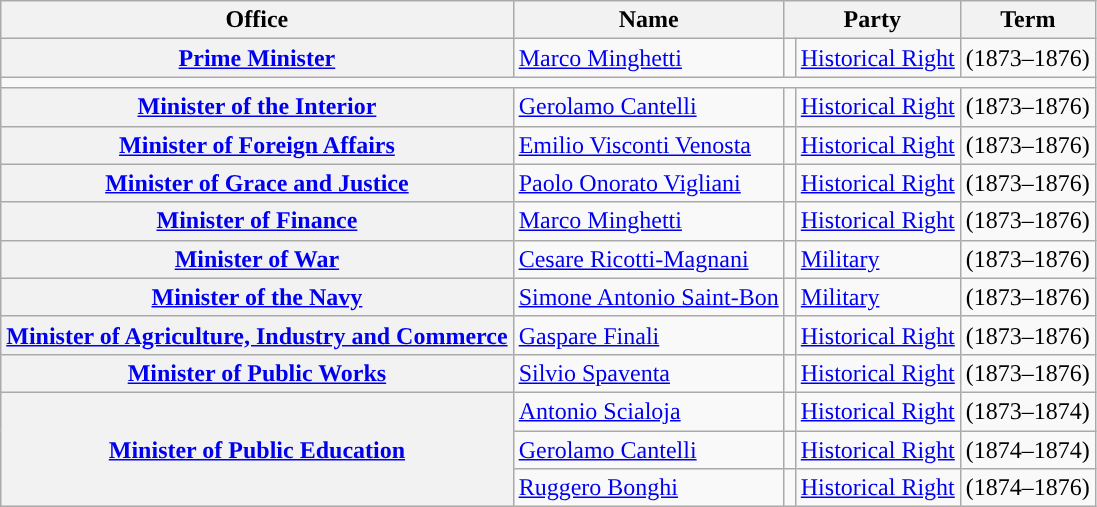<table class="wikitable" style="font-size: 100%;">
<tr>
<th>Office</th>
<th>Name</th>
<th colspan=2>Party</th>
<th>Term</th>
</tr>
<tr>
<th><a href='#'>Prime Minister</a></th>
<td><a href='#'>Marco Minghetti</a></td>
<td style="color:inherit;background:"></td>
<td><a href='#'>Historical Right</a></td>
<td>(1873–1876)</td>
</tr>
<tr>
<td colspan=5></td>
</tr>
<tr>
<th><a href='#'>Minister of the Interior</a></th>
<td><a href='#'>Gerolamo Cantelli</a></td>
<td style="color:inherit;background:"></td>
<td><a href='#'>Historical Right</a></td>
<td>(1873–1876)</td>
</tr>
<tr>
<th><a href='#'>Minister of Foreign Affairs</a></th>
<td><a href='#'>Emilio Visconti Venosta</a></td>
<td style="color:inherit;background:"></td>
<td><a href='#'>Historical Right</a></td>
<td>(1873–1876)</td>
</tr>
<tr>
<th><a href='#'>Minister of Grace and Justice</a></th>
<td><a href='#'>Paolo Onorato Vigliani</a></td>
<td style="color:inherit;background:"></td>
<td><a href='#'>Historical Right</a></td>
<td>(1873–1876)</td>
</tr>
<tr>
<th><a href='#'>Minister of Finance</a></th>
<td><a href='#'>Marco Minghetti</a></td>
<td style="color:inherit;background:"></td>
<td><a href='#'>Historical Right</a></td>
<td>(1873–1876)</td>
</tr>
<tr>
<th><a href='#'>Minister of War</a></th>
<td><a href='#'>Cesare Ricotti-Magnani</a></td>
<td style="color:inherit;background:"></td>
<td><a href='#'>Military</a></td>
<td>(1873–1876)</td>
</tr>
<tr>
<th><a href='#'>Minister of the Navy</a></th>
<td><a href='#'>Simone Antonio Saint-Bon</a></td>
<td style="color:inherit;background:"></td>
<td><a href='#'>Military</a></td>
<td>(1873–1876)</td>
</tr>
<tr>
<th><a href='#'>Minister of Agriculture, Industry and Commerce</a></th>
<td><a href='#'>Gaspare Finali</a></td>
<td style="color:inherit;background:"></td>
<td><a href='#'>Historical Right</a></td>
<td>(1873–1876)</td>
</tr>
<tr>
<th><a href='#'>Minister of Public Works</a></th>
<td><a href='#'>Silvio Spaventa</a></td>
<td style="color:inherit;background:"></td>
<td><a href='#'>Historical Right</a></td>
<td>(1873–1876)</td>
</tr>
<tr>
<th rowspan=3><a href='#'>Minister of Public Education</a></th>
<td><a href='#'>Antonio Scialoja</a></td>
<td style="color:inherit;background:"></td>
<td><a href='#'>Historical Right</a></td>
<td>(1873–1874)</td>
</tr>
<tr>
<td><a href='#'>Gerolamo Cantelli</a></td>
<td style="color:inherit;background:"></td>
<td><a href='#'>Historical Right</a></td>
<td>(1874–1874)</td>
</tr>
<tr>
<td><a href='#'>Ruggero Bonghi</a></td>
<td style="color:inherit;background:"></td>
<td><a href='#'>Historical Right</a></td>
<td>(1874–1876)</td>
</tr>
</table>
